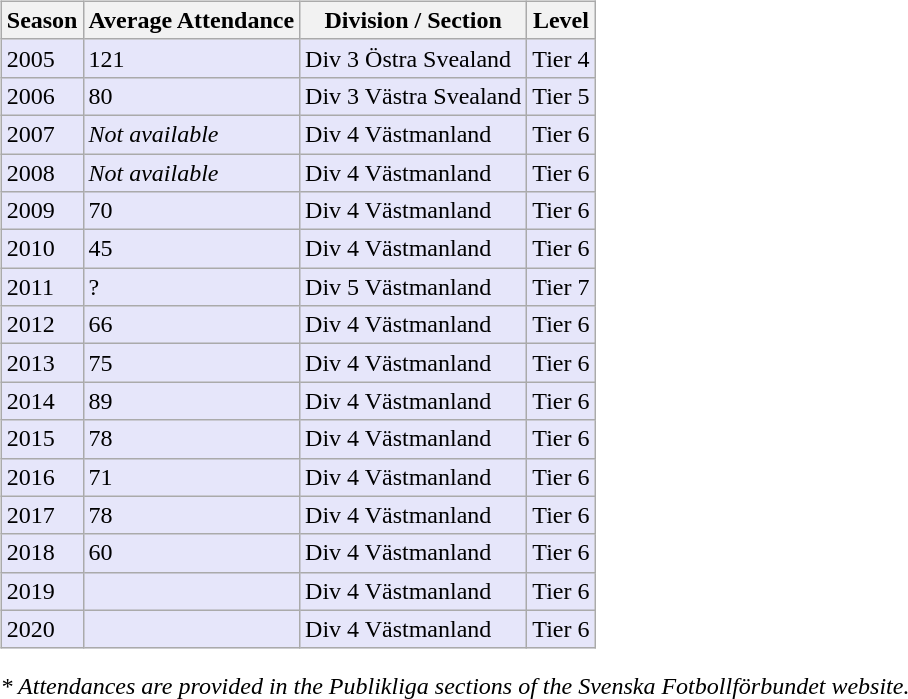<table>
<tr>
<td valign="top" width=0%><br><table class="wikitable">
<tr style="background:#f0f6fa;">
<th><strong>Season</strong></th>
<th><strong>Average Attendance</strong></th>
<th><strong>Division / Section</strong></th>
<th><strong>Level</strong></th>
</tr>
<tr>
<td style="background:#E6E6FA;">2005</td>
<td style="background:#E6E6FA;">121</td>
<td style="background:#E6E6FA;">Div 3 Östra Svealand</td>
<td style="background:#E6E6FA;">Tier 4</td>
</tr>
<tr>
<td style="background:#E6E6FA;">2006</td>
<td style="background:#E6E6FA;">80</td>
<td style="background:#E6E6FA;">Div 3 Västra Svealand</td>
<td style="background:#E6E6FA;">Tier 5</td>
</tr>
<tr>
<td style="background:#E6E6FA;">2007</td>
<td style="background:#E6E6FA;"><em>Not available</em></td>
<td style="background:#E6E6FA;">Div 4 Västmanland</td>
<td style="background:#E6E6FA;">Tier 6</td>
</tr>
<tr>
<td style="background:#E6E6FA;">2008</td>
<td style="background:#E6E6FA;"><em>Not available</em></td>
<td style="background:#E6E6FA;">Div 4 Västmanland</td>
<td style="background:#E6E6FA;">Tier 6</td>
</tr>
<tr>
<td style="background:#E6E6FA;">2009</td>
<td style="background:#E6E6FA;">70</td>
<td style="background:#E6E6FA;">Div 4 Västmanland</td>
<td style="background:#E6E6FA;">Tier 6</td>
</tr>
<tr>
<td style="background:#E6E6FA;">2010</td>
<td style="background:#E6E6FA;">45</td>
<td style="background:#E6E6FA;">Div 4 Västmanland</td>
<td style="background:#E6E6FA;">Tier 6</td>
</tr>
<tr>
<td style="background:#E6E6FA;">2011</td>
<td style="background:#E6E6FA;">?</td>
<td style="background:#E6E6FA;">Div 5 Västmanland</td>
<td style="background:#E6E6FA;">Tier 7</td>
</tr>
<tr>
<td style="background:#E6E6FA;">2012</td>
<td style="background:#E6E6FA;">66</td>
<td style="background:#E6E6FA;">Div 4 Västmanland</td>
<td style="background:#E6E6FA;">Tier 6</td>
</tr>
<tr>
<td style="background:#E6E6FA;">2013</td>
<td style="background:#E6E6FA;">75</td>
<td style="background:#E6E6FA;">Div 4 Västmanland</td>
<td style="background:#E6E6FA;">Tier 6</td>
</tr>
<tr>
<td style="background:#E6E6FA;">2014</td>
<td style="background:#E6E6FA;">89</td>
<td style="background:#E6E6FA;">Div 4 Västmanland</td>
<td style="background:#E6E6FA;">Tier 6</td>
</tr>
<tr>
<td style="background:#E6E6FA;">2015</td>
<td style="background:#E6E6FA;">78</td>
<td style="background:#E6E6FA;">Div 4 Västmanland</td>
<td style="background:#E6E6FA;">Tier 6</td>
</tr>
<tr>
<td style="background:#E6E6FA;">2016</td>
<td style="background:#E6E6FA;">71</td>
<td style="background:#E6E6FA;">Div 4 Västmanland</td>
<td style="background:#E6E6FA;">Tier 6</td>
</tr>
<tr>
<td style="background:#E6E6FA;">2017</td>
<td style="background:#E6E6FA;">78</td>
<td style="background:#E6E6FA;">Div 4 Västmanland</td>
<td style="background:#E6E6FA;">Tier 6</td>
</tr>
<tr>
<td style="background:#E6E6FA;">2018</td>
<td style="background:#E6E6FA;">60</td>
<td style="background:#E6E6FA;">Div 4 Västmanland</td>
<td style="background:#E6E6FA;">Tier 6</td>
</tr>
<tr>
<td style="background:#E6E6FA;">2019</td>
<td style="background:#E6E6FA;"></td>
<td style="background:#E6E6FA;">Div 4 Västmanland</td>
<td style="background:#E6E6FA;">Tier 6</td>
</tr>
<tr>
<td style="background:#E6E6FA;">2020</td>
<td style="background:#E6E6FA;"></td>
<td style="background:#E6E6FA;">Div 4 Västmanland</td>
<td style="background:#E6E6FA;">Tier 6</td>
</tr>
</table>
<em>* Attendances are provided in the Publikliga sections of the Svenska Fotbollförbundet website.</em></td>
</tr>
</table>
